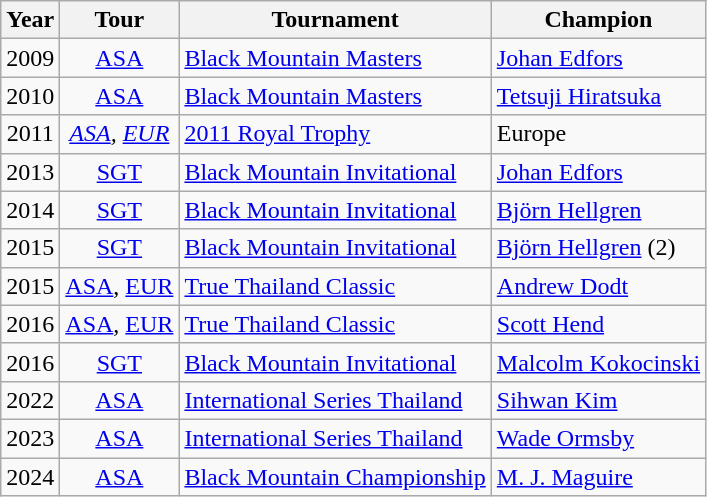<table class="wikitable sortable">
<tr>
<th>Year</th>
<th>Tour</th>
<th>Tournament</th>
<th>Champion</th>
</tr>
<tr>
<td align=center>2009</td>
<td align=center><a href='#'>ASA</a></td>
<td><a href='#'>Black Mountain Masters</a></td>
<td> <a href='#'>Johan Edfors</a></td>
</tr>
<tr>
<td align=center>2010</td>
<td align=center><a href='#'>ASA</a></td>
<td><a href='#'>Black Mountain Masters</a></td>
<td> <a href='#'>Tetsuji Hiratsuka</a></td>
</tr>
<tr>
<td align=center>2011</td>
<td align=center><em><a href='#'>ASA</a>, <a href='#'>EUR</a></em></td>
<td><a href='#'>2011 Royal Trophy</a></td>
<td>Europe</td>
</tr>
<tr>
<td align=center>2013</td>
<td align=center><a href='#'>SGT</a></td>
<td><a href='#'>Black Mountain Invitational</a></td>
<td> <a href='#'>Johan Edfors</a></td>
</tr>
<tr>
<td align=center>2014</td>
<td align=center><a href='#'>SGT</a></td>
<td><a href='#'>Black Mountain Invitational</a></td>
<td> <a href='#'>Björn Hellgren</a></td>
</tr>
<tr>
<td align=center>2015</td>
<td align=center><a href='#'>SGT</a></td>
<td><a href='#'>Black Mountain Invitational</a></td>
<td> <a href='#'>Björn Hellgren</a> (2)</td>
</tr>
<tr>
<td align=center>2015</td>
<td align=center><a href='#'>ASA</a>, <a href='#'>EUR</a></td>
<td><a href='#'>True Thailand Classic</a></td>
<td> <a href='#'>Andrew Dodt</a></td>
</tr>
<tr>
<td align=center>2016</td>
<td align=center><a href='#'>ASA</a>, <a href='#'>EUR</a></td>
<td><a href='#'>True Thailand Classic</a></td>
<td> <a href='#'>Scott Hend</a></td>
</tr>
<tr>
<td align=center>2016</td>
<td align=center><a href='#'>SGT</a></td>
<td><a href='#'>Black Mountain Invitational</a></td>
<td> <a href='#'>Malcolm Kokocinski</a></td>
</tr>
<tr>
<td align=center>2022</td>
<td align=center><a href='#'>ASA</a></td>
<td><a href='#'>International Series Thailand</a></td>
<td> <a href='#'>Sihwan Kim</a></td>
</tr>
<tr>
<td align=center>2023</td>
<td align=center><a href='#'>ASA</a></td>
<td><a href='#'>International Series Thailand</a></td>
<td> <a href='#'>Wade Ormsby</a></td>
</tr>
<tr>
<td align=center>2024</td>
<td align=center><a href='#'>ASA</a></td>
<td><a href='#'>Black Mountain Championship</a></td>
<td> <a href='#'>M. J. Maguire</a></td>
</tr>
</table>
